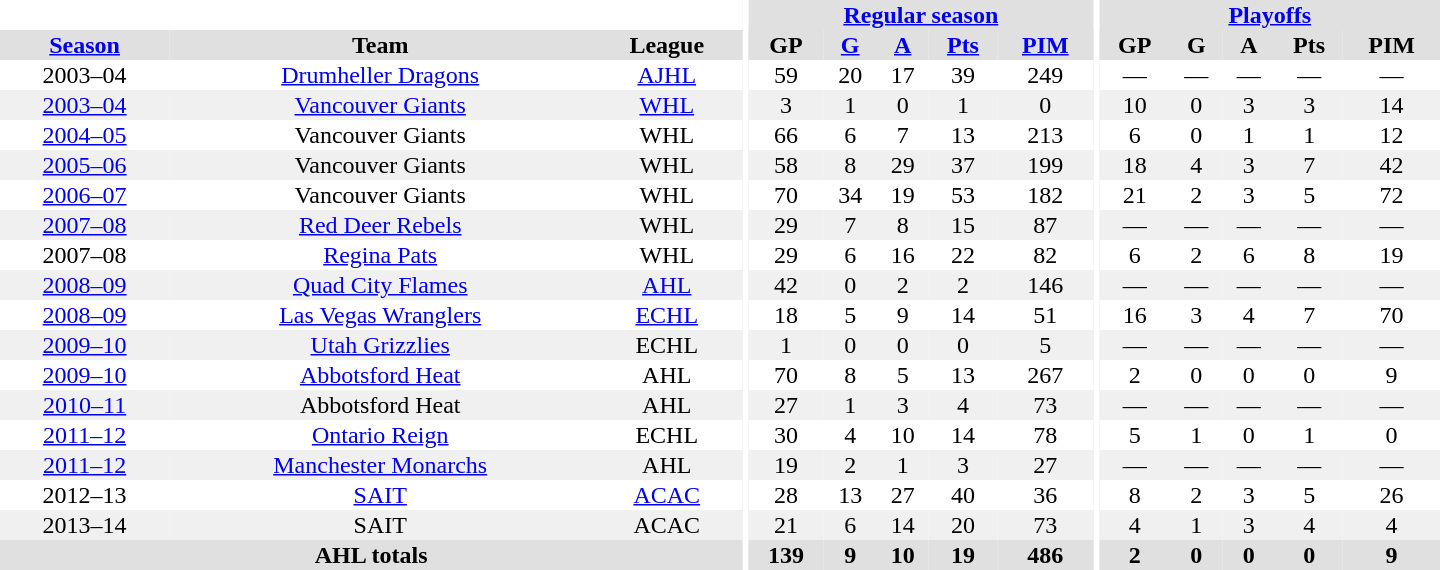<table border="0" cellpadding="1" cellspacing="0" style="text-align:center; width:60em">
<tr bgcolor="#e0e0e0">
<th colspan="3" bgcolor="#ffffff"></th>
<th rowspan="99" bgcolor="#ffffff"></th>
<th colspan="5"><a href='#'>Regular season</a></th>
<th rowspan="99" bgcolor="#ffffff"></th>
<th colspan="5"><a href='#'>Playoffs</a></th>
</tr>
<tr bgcolor="#e0e0e0">
<th><a href='#'>Season</a></th>
<th>Team</th>
<th>League</th>
<th>GP</th>
<th><a href='#'>G</a></th>
<th><a href='#'>A</a></th>
<th><a href='#'>Pts</a></th>
<th><a href='#'>PIM</a></th>
<th>GP</th>
<th>G</th>
<th>A</th>
<th>Pts</th>
<th>PIM</th>
</tr>
<tr>
<td>2003–04</td>
<td><a href='#'>Drumheller Dragons</a></td>
<td><a href='#'>AJHL</a></td>
<td>59</td>
<td>20</td>
<td>17</td>
<td>39</td>
<td>249</td>
<td>—</td>
<td>—</td>
<td>—</td>
<td>—</td>
<td>—</td>
</tr>
<tr bgcolor="#f0f0f0">
<td><a href='#'>2003–04</a></td>
<td><a href='#'>Vancouver Giants</a></td>
<td><a href='#'>WHL</a></td>
<td>3</td>
<td>1</td>
<td>0</td>
<td>1</td>
<td>0</td>
<td>10</td>
<td>0</td>
<td>3</td>
<td>3</td>
<td>14</td>
</tr>
<tr>
<td><a href='#'>2004–05</a></td>
<td>Vancouver Giants</td>
<td>WHL</td>
<td>66</td>
<td>6</td>
<td>7</td>
<td>13</td>
<td>213</td>
<td>6</td>
<td>0</td>
<td>1</td>
<td>1</td>
<td>12</td>
</tr>
<tr bgcolor="#f0f0f0">
<td><a href='#'>2005–06</a></td>
<td>Vancouver Giants</td>
<td>WHL</td>
<td>58</td>
<td>8</td>
<td>29</td>
<td>37</td>
<td>199</td>
<td>18</td>
<td>4</td>
<td>3</td>
<td>7</td>
<td>42</td>
</tr>
<tr>
<td><a href='#'>2006–07</a></td>
<td>Vancouver Giants</td>
<td>WHL</td>
<td>70</td>
<td>34</td>
<td>19</td>
<td>53</td>
<td>182</td>
<td>21</td>
<td>2</td>
<td>3</td>
<td>5</td>
<td>72</td>
</tr>
<tr bgcolor="#f0f0f0">
<td><a href='#'>2007–08</a></td>
<td><a href='#'>Red Deer Rebels</a></td>
<td>WHL</td>
<td>29</td>
<td>7</td>
<td>8</td>
<td>15</td>
<td>87</td>
<td>—</td>
<td>—</td>
<td>—</td>
<td>—</td>
<td>—</td>
</tr>
<tr>
<td>2007–08</td>
<td><a href='#'>Regina Pats</a></td>
<td>WHL</td>
<td>29</td>
<td>6</td>
<td>16</td>
<td>22</td>
<td>82</td>
<td>6</td>
<td>2</td>
<td>6</td>
<td>8</td>
<td>19</td>
</tr>
<tr bgcolor="#f0f0f0">
<td><a href='#'>2008–09</a></td>
<td><a href='#'>Quad City Flames</a></td>
<td><a href='#'>AHL</a></td>
<td>42</td>
<td>0</td>
<td>2</td>
<td>2</td>
<td>146</td>
<td>—</td>
<td>—</td>
<td>—</td>
<td>—</td>
<td>—</td>
</tr>
<tr>
<td><a href='#'>2008–09</a></td>
<td><a href='#'>Las Vegas Wranglers</a></td>
<td><a href='#'>ECHL</a></td>
<td>18</td>
<td>5</td>
<td>9</td>
<td>14</td>
<td>51</td>
<td>16</td>
<td>3</td>
<td>4</td>
<td>7</td>
<td>70</td>
</tr>
<tr bgcolor="#f0f0f0">
<td><a href='#'>2009–10</a></td>
<td><a href='#'>Utah Grizzlies</a></td>
<td>ECHL</td>
<td>1</td>
<td>0</td>
<td>0</td>
<td>0</td>
<td>5</td>
<td>—</td>
<td>—</td>
<td>—</td>
<td>—</td>
<td>—</td>
</tr>
<tr>
<td><a href='#'>2009–10</a></td>
<td><a href='#'>Abbotsford Heat</a></td>
<td>AHL</td>
<td>70</td>
<td>8</td>
<td>5</td>
<td>13</td>
<td>267</td>
<td>2</td>
<td>0</td>
<td>0</td>
<td>0</td>
<td>9</td>
</tr>
<tr bgcolor="#f0f0f0">
<td><a href='#'>2010–11</a></td>
<td>Abbotsford Heat</td>
<td>AHL</td>
<td>27</td>
<td>1</td>
<td>3</td>
<td>4</td>
<td>73</td>
<td>—</td>
<td>—</td>
<td>—</td>
<td>—</td>
<td>—</td>
</tr>
<tr>
<td><a href='#'>2011–12</a></td>
<td><a href='#'>Ontario Reign</a></td>
<td>ECHL</td>
<td>30</td>
<td>4</td>
<td>10</td>
<td>14</td>
<td>78</td>
<td>5</td>
<td>1</td>
<td>0</td>
<td>1</td>
<td>0</td>
</tr>
<tr bgcolor="#f0f0f0">
<td><a href='#'>2011–12</a></td>
<td><a href='#'>Manchester Monarchs</a></td>
<td>AHL</td>
<td>19</td>
<td>2</td>
<td>1</td>
<td>3</td>
<td>27</td>
<td>—</td>
<td>—</td>
<td>—</td>
<td>—</td>
<td>—</td>
</tr>
<tr>
<td>2012–13</td>
<td><a href='#'>SAIT</a></td>
<td><a href='#'>ACAC</a></td>
<td>28</td>
<td>13</td>
<td>27</td>
<td>40</td>
<td>36</td>
<td>8</td>
<td>2</td>
<td>3</td>
<td>5</td>
<td>26</td>
</tr>
<tr bgcolor="#f0f0f0">
<td>2013–14</td>
<td>SAIT</td>
<td>ACAC</td>
<td>21</td>
<td>6</td>
<td>14</td>
<td>20</td>
<td>73</td>
<td>4</td>
<td>1</td>
<td>3</td>
<td>4</td>
<td>4</td>
</tr>
<tr bgcolor="#e0e0e0">
<th colspan="3">AHL totals</th>
<th>139</th>
<th>9</th>
<th>10</th>
<th>19</th>
<th>486</th>
<th>2</th>
<th>0</th>
<th>0</th>
<th>0</th>
<th>9</th>
</tr>
</table>
